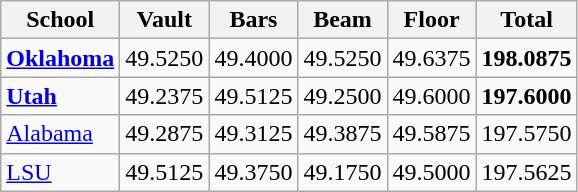<table class="wikitable">
<tr>
<th>School</th>
<th>Vault</th>
<th>Bars</th>
<th>Beam</th>
<th>Floor</th>
<th>Total</th>
</tr>
<tr>
<td><strong><a href='#'>Oklahoma</a></strong></td>
<td>49.5250</td>
<td>49.4000</td>
<td>49.5250</td>
<td>49.6375</td>
<td><strong>198.0875</strong></td>
</tr>
<tr>
<td><strong><a href='#'>Utah</a></strong></td>
<td>49.2375</td>
<td>49.5125</td>
<td>49.2500</td>
<td>49.6000</td>
<td><strong>197.6000</strong></td>
</tr>
<tr>
<td><a href='#'>Alabama</a></td>
<td>49.2875</td>
<td>49.3125</td>
<td>49.3875</td>
<td>49.5875</td>
<td>197.5750</td>
</tr>
<tr>
<td><a href='#'>LSU</a></td>
<td>49.5125</td>
<td>49.3750</td>
<td>49.1750</td>
<td>49.5000</td>
<td>197.5625</td>
</tr>
</table>
